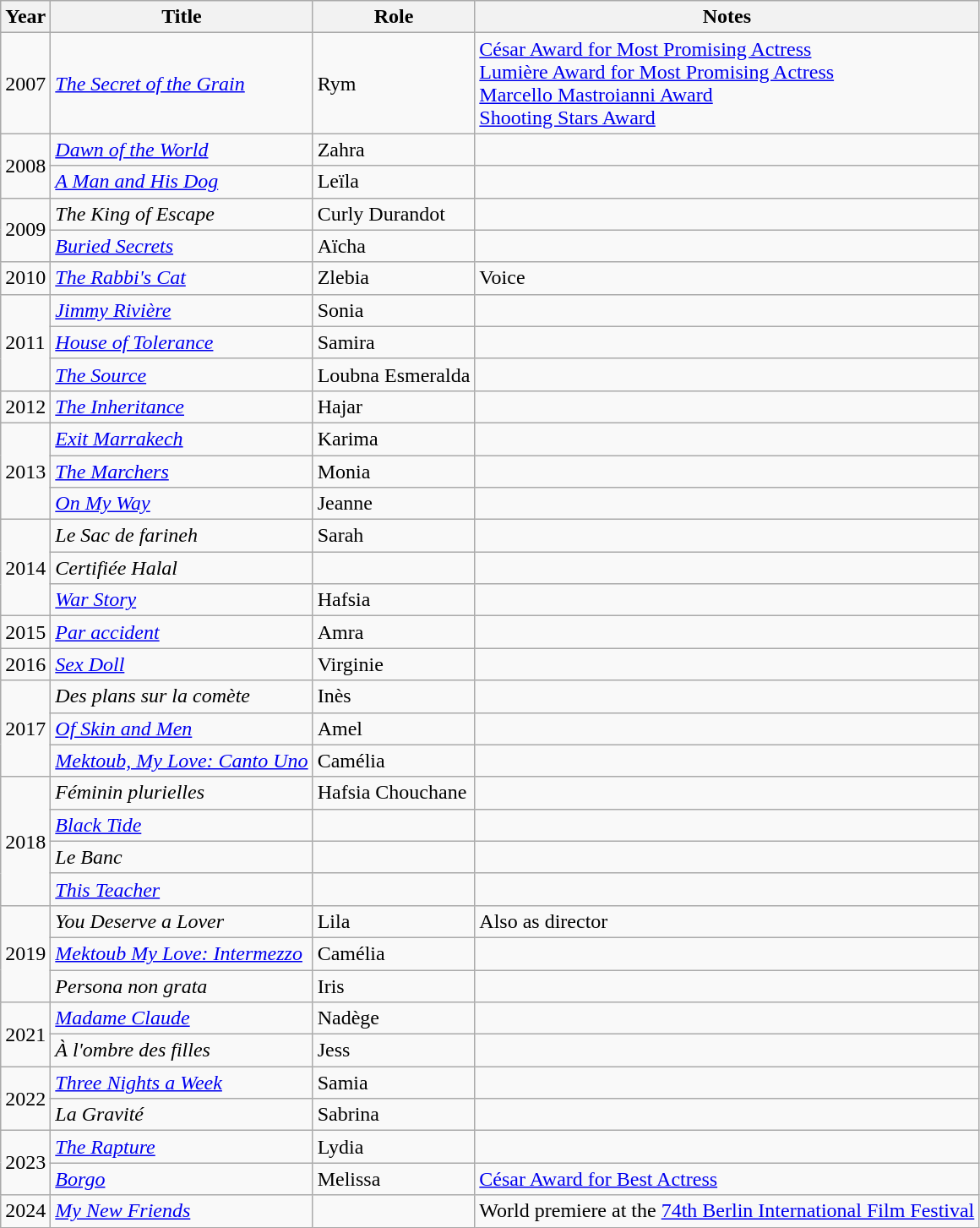<table class="wikitable sortable">
<tr>
<th>Year</th>
<th>Title</th>
<th>Role</th>
<th class="unsortable">Notes</th>
</tr>
<tr>
<td>2007</td>
<td><em><a href='#'>The Secret of the Grain</a></em></td>
<td>Rym</td>
<td><a href='#'>César Award for Most Promising Actress</a><br><a href='#'>Lumière Award for Most Promising Actress</a><br><a href='#'>Marcello Mastroianni Award</a><br><a href='#'>Shooting Stars Award</a></td>
</tr>
<tr>
<td rowspan="2">2008</td>
<td><em><a href='#'>Dawn of the World</a></em></td>
<td>Zahra</td>
<td></td>
</tr>
<tr>
<td><em><a href='#'>A Man and His Dog</a></em></td>
<td>Leïla</td>
<td></td>
</tr>
<tr>
<td rowspan="2">2009</td>
<td><em>The King of Escape</em></td>
<td>Curly Durandot</td>
<td></td>
</tr>
<tr>
<td><em><a href='#'>Buried Secrets</a></em></td>
<td>Aïcha</td>
<td></td>
</tr>
<tr>
<td>2010</td>
<td><em><a href='#'>The Rabbi's Cat</a></em></td>
<td>Zlebia</td>
<td>Voice</td>
</tr>
<tr>
<td rowspan="3">2011</td>
<td><em><a href='#'>Jimmy Rivière</a></em></td>
<td>Sonia</td>
<td></td>
</tr>
<tr>
<td><em><a href='#'>House of Tolerance</a></em></td>
<td>Samira</td>
<td></td>
</tr>
<tr>
<td><em><a href='#'>The Source</a></em></td>
<td>Loubna Esmeralda</td>
<td></td>
</tr>
<tr>
<td>2012</td>
<td><em><a href='#'>The Inheritance</a></em></td>
<td>Hajar</td>
<td></td>
</tr>
<tr>
<td rowspan="3">2013</td>
<td><em><a href='#'>Exit Marrakech</a></em></td>
<td>Karima</td>
<td></td>
</tr>
<tr>
<td><em><a href='#'>The Marchers</a></em></td>
<td>Monia</td>
<td></td>
</tr>
<tr>
<td><em><a href='#'>On My Way</a></em></td>
<td>Jeanne</td>
<td></td>
</tr>
<tr>
<td rowspan="3">2014</td>
<td><em>Le Sac de farineh</em></td>
<td>Sarah</td>
<td></td>
</tr>
<tr>
<td><em>Certifiée Halal</em></td>
<td></td>
<td></td>
</tr>
<tr>
<td><em><a href='#'>War Story</a></em></td>
<td>Hafsia</td>
<td></td>
</tr>
<tr>
<td>2015</td>
<td><em><a href='#'>Par accident</a></em></td>
<td>Amra</td>
<td></td>
</tr>
<tr>
<td>2016</td>
<td><em><a href='#'>Sex Doll</a></em></td>
<td>Virginie</td>
<td></td>
</tr>
<tr>
<td rowspan="3">2017</td>
<td><em>Des plans sur la comète</em></td>
<td>Inès</td>
<td></td>
</tr>
<tr>
<td><em><a href='#'>Of Skin and Men</a></em></td>
<td>Amel</td>
<td></td>
</tr>
<tr>
<td><em><a href='#'>Mektoub, My Love: Canto Uno</a></em></td>
<td>Camélia</td>
<td></td>
</tr>
<tr>
<td rowspan="4">2018</td>
<td><em>Féminin plurielles</em></td>
<td>Hafsia Chouchane</td>
<td></td>
</tr>
<tr>
<td><em><a href='#'>Black Tide</a></em></td>
<td></td>
<td></td>
</tr>
<tr>
<td><em>Le Banc</em></td>
<td></td>
<td></td>
</tr>
<tr>
<td><em><a href='#'>This Teacher</a></em></td>
<td></td>
<td></td>
</tr>
<tr>
<td rowspan="3">2019</td>
<td><em>You Deserve a Lover</em></td>
<td>Lila</td>
<td>Also as director</td>
</tr>
<tr>
<td><em><a href='#'>Mektoub My Love: Intermezzo</a></em></td>
<td>Camélia</td>
<td></td>
</tr>
<tr>
<td><em>Persona non grata</em></td>
<td>Iris</td>
<td></td>
</tr>
<tr>
<td rowspan="2">2021</td>
<td><em><a href='#'>Madame Claude</a></em></td>
<td>Nadège</td>
<td></td>
</tr>
<tr>
<td><em>À l'ombre des filles</em></td>
<td>Jess</td>
<td></td>
</tr>
<tr>
<td rowspan="2">2022</td>
<td><em><a href='#'>Three Nights a Week</a></em></td>
<td>Samia</td>
<td></td>
</tr>
<tr>
<td><em>La Gravité</em></td>
<td>Sabrina</td>
<td></td>
</tr>
<tr>
<td rowspan="2">2023</td>
<td><em><a href='#'>The Rapture</a></em></td>
<td>Lydia</td>
<td></td>
</tr>
<tr>
<td><em><a href='#'>Borgo</a></em></td>
<td>Melissa</td>
<td><a href='#'>César Award for Best Actress</a></td>
</tr>
<tr>
<td>2024</td>
<td><em><a href='#'>My New Friends</a></em></td>
<td></td>
<td>World premiere at the <a href='#'>74th Berlin International Film Festival</a></td>
</tr>
</table>
